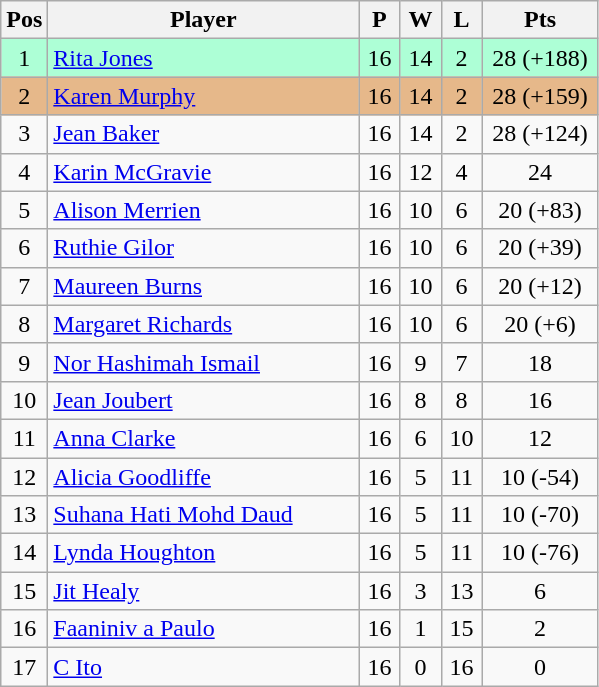<table class="wikitable" style="font-size: 100%">
<tr>
<th width=20>Pos</th>
<th width=200>Player</th>
<th width=20>P</th>
<th width=20>W</th>
<th width=20>L</th>
<th width=70>Pts</th>
</tr>
<tr align=center style="background: #ADFFD6;">
<td>1</td>
<td align="left"> <a href='#'>Rita Jones</a></td>
<td>16</td>
<td>14</td>
<td>2</td>
<td>28 (+188)</td>
</tr>
<tr align=center style="background: #E6B88A;">
<td>2</td>
<td align="left"> <a href='#'>Karen Murphy</a></td>
<td>16</td>
<td>14</td>
<td>2</td>
<td>28 (+159)</td>
</tr>
<tr align=center>
<td>3</td>
<td align="left"> <a href='#'>Jean Baker</a></td>
<td>16</td>
<td>14</td>
<td>2</td>
<td>28 (+124)</td>
</tr>
<tr align=center>
<td>4</td>
<td align="left"> <a href='#'>Karin McGravie</a></td>
<td>16</td>
<td>12</td>
<td>4</td>
<td>24</td>
</tr>
<tr align=center>
<td>5</td>
<td align="left"> <a href='#'>Alison Merrien</a></td>
<td>16</td>
<td>10</td>
<td>6</td>
<td>20 (+83)</td>
</tr>
<tr align=center>
<td>6</td>
<td align="left"> <a href='#'>Ruthie Gilor</a></td>
<td>16</td>
<td>10</td>
<td>6</td>
<td>20 (+39)</td>
</tr>
<tr align=center>
<td>7</td>
<td align="left"> <a href='#'>Maureen Burns</a></td>
<td>16</td>
<td>10</td>
<td>6</td>
<td>20 (+12)</td>
</tr>
<tr align=center>
<td>8</td>
<td align="left"> <a href='#'>Margaret Richards</a></td>
<td>16</td>
<td>10</td>
<td>6</td>
<td>20 (+6)</td>
</tr>
<tr align=center>
<td>9</td>
<td align="left"> <a href='#'>Nor Hashimah Ismail</a></td>
<td>16</td>
<td>9</td>
<td>7</td>
<td>18</td>
</tr>
<tr align=center>
<td>10</td>
<td align="left"> <a href='#'>Jean Joubert</a></td>
<td>16</td>
<td>8</td>
<td>8</td>
<td>16</td>
</tr>
<tr align=center>
<td>11</td>
<td align="left"> <a href='#'>Anna Clarke</a></td>
<td>16</td>
<td>6</td>
<td>10</td>
<td>12</td>
</tr>
<tr align=center>
<td>12</td>
<td align="left"> <a href='#'>Alicia Goodliffe</a></td>
<td>16</td>
<td>5</td>
<td>11</td>
<td>10 (-54)</td>
</tr>
<tr align=center>
<td>13</td>
<td align="left"> <a href='#'>Suhana Hati Mohd Daud</a></td>
<td>16</td>
<td>5</td>
<td>11</td>
<td>10 (-70)</td>
</tr>
<tr align=center>
<td>14</td>
<td align="left"> <a href='#'>Lynda Houghton</a></td>
<td>16</td>
<td>5</td>
<td>11</td>
<td>10 (-76)</td>
</tr>
<tr align=center>
<td>15</td>
<td align="left"> <a href='#'>Jit Healy</a></td>
<td>16</td>
<td>3</td>
<td>13</td>
<td>6</td>
</tr>
<tr align=center>
<td>16</td>
<td align="left"> <a href='#'>Faaniniv a Paulo</a></td>
<td>16</td>
<td>1</td>
<td>15</td>
<td>2</td>
</tr>
<tr align=center>
<td>17</td>
<td align="left"> <a href='#'>C Ito</a></td>
<td>16</td>
<td>0</td>
<td>16</td>
<td>0</td>
</tr>
</table>
